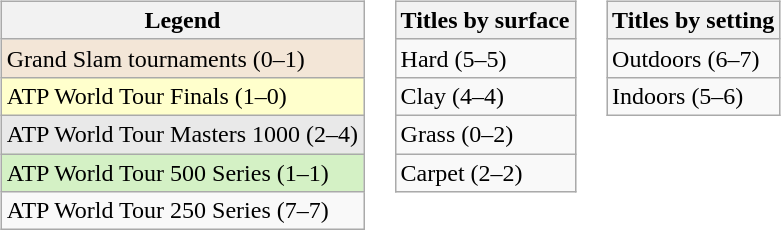<table>
<tr valign=top>
<td><br><table class="sortable wikitable">
<tr>
<th>Legend</th>
</tr>
<tr style="background:#f3e6d7;">
<td>Grand Slam tournaments (0–1)</td>
</tr>
<tr style="background:#ffffcc;">
<td>ATP World Tour Finals (1–0)</td>
</tr>
<tr style="background:#e9e9e9;">
<td>ATP World Tour Masters 1000 (2–4)</td>
</tr>
<tr style="background:#d4f1c5;">
<td>ATP World Tour 500 Series (1–1)</td>
</tr>
<tr>
<td>ATP World Tour 250 Series (7–7)</td>
</tr>
</table>
</td>
<td><br><table class="sortable wikitable">
<tr>
<th>Titles by surface</th>
</tr>
<tr>
<td>Hard (5–5)</td>
</tr>
<tr>
<td>Clay (4–4)</td>
</tr>
<tr>
<td>Grass (0–2)</td>
</tr>
<tr>
<td>Carpet (2–2)</td>
</tr>
</table>
</td>
<td><br><table class="sortable wikitable">
<tr>
<th>Titles by setting</th>
</tr>
<tr>
<td>Outdoors (6–7)</td>
</tr>
<tr>
<td>Indoors (5–6)</td>
</tr>
</table>
</td>
</tr>
</table>
